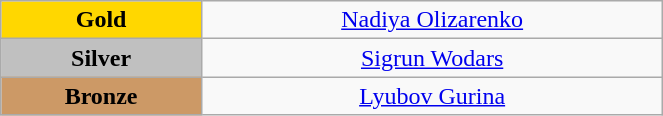<table class="wikitable" style="text-align:center; " width="35%">
<tr>
<td bgcolor="gold"><strong>Gold</strong></td>
<td><a href='#'>Nadiya Olizarenko</a><br>  <small><em></em></small></td>
</tr>
<tr>
<td bgcolor="silver"><strong>Silver</strong></td>
<td><a href='#'>Sigrun Wodars</a><br>  <small><em></em></small></td>
</tr>
<tr>
<td bgcolor="CC9966"><strong>Bronze</strong></td>
<td><a href='#'>Lyubov Gurina</a><br>  <small><em></em></small></td>
</tr>
</table>
